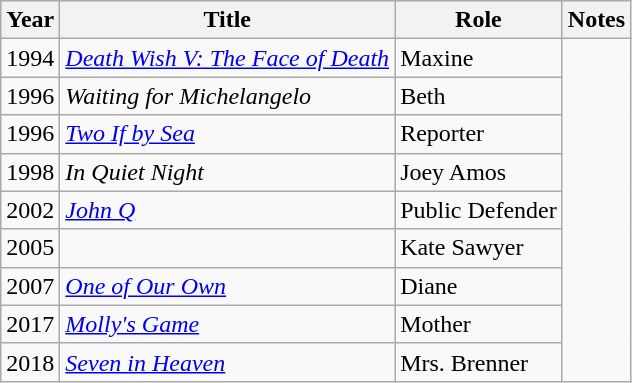<table class="wikitable sortable">
<tr>
<th>Year</th>
<th>Title</th>
<th>Role</th>
<th class="unsortable">Notes</th>
</tr>
<tr>
<td>1994</td>
<td><em><a href='#'>Death Wish V: The Face of Death</a></em></td>
<td>Maxine</td>
</tr>
<tr>
<td>1996</td>
<td><em>Waiting for Michelangelo</em></td>
<td>Beth</td>
</tr>
<tr>
<td>1996</td>
<td><em><a href='#'>Two If by Sea</a></em></td>
<td>Reporter</td>
</tr>
<tr>
<td>1998</td>
<td><em>In Quiet Night</em></td>
<td>Joey Amos</td>
</tr>
<tr>
<td>2002</td>
<td><em><a href='#'>John Q</a></em></td>
<td>Public Defender</td>
</tr>
<tr>
<td>2005</td>
<td><em></em></td>
<td>Kate Sawyer</td>
</tr>
<tr>
<td>2007</td>
<td><em><a href='#'>One of Our Own</a></em></td>
<td>Diane</td>
</tr>
<tr>
<td>2017</td>
<td><em><a href='#'>Molly's Game</a></em></td>
<td>Mother</td>
</tr>
<tr>
<td>2018</td>
<td><em><a href='#'>Seven in Heaven</a></em></td>
<td>Mrs. Brenner</td>
</tr>
</table>
